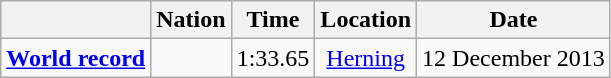<table class=wikitable style=text-align:center>
<tr>
<th></th>
<th>Nation</th>
<th>Time</th>
<th>Location</th>
<th>Date</th>
</tr>
<tr>
<td><strong><a href='#'>World record</a></strong></td>
<td align=left></td>
<td align=left>1:33.65</td>
<td><a href='#'>Herning</a></td>
<td>12 December 2013</td>
</tr>
</table>
